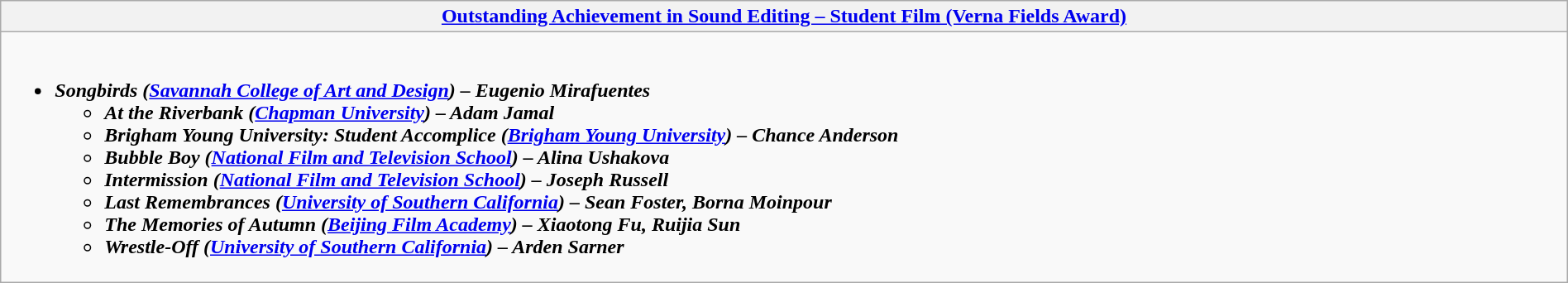<table class=wikitable style="width:100%">
<tr>
<th><a href='#'>Outstanding Achievement in Sound Editing – Student Film (Verna Fields Award)</a></th>
</tr>
<tr>
<td valign="top"><br><ul><li><strong><em>Songbirds<em> (<a href='#'>Savannah College of Art and Design</a>) – Eugenio Mirafuentes <strong><ul><li></em>At the Riverbank<em> (<a href='#'>Chapman University</a>) – Adam Jamal </li><li></em>Brigham Young University: Student Accomplice<em> (<a href='#'>Brigham Young University</a>) – Chance Anderson </li><li></em>Bubble Boy<em> (<a href='#'>National Film and Television School</a>) – Alina Ushakova </li><li></em>Intermission<em> (<a href='#'>National Film and Television School</a>) – Joseph Russell </li><li></em>Last Remembrances<em> (<a href='#'>University of Southern California</a>) – Sean Foster, Borna Moinpour </li><li></em>The Memories of Autumn<em> (<a href='#'>Beijing Film Academy</a>) – Xiaotong Fu, Ruijia Sun </li><li></em>Wrestle-Off<em> (<a href='#'>University of Southern California</a>) – Arden Sarner </li></ul></li></ul></td>
</tr>
</table>
